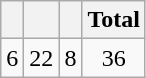<table class="wikitable">
<tr>
<th></th>
<th></th>
<th></th>
<th>Total</th>
</tr>
<tr style="text-align:center;">
<td>6</td>
<td>22</td>
<td>8</td>
<td>36</td>
</tr>
</table>
